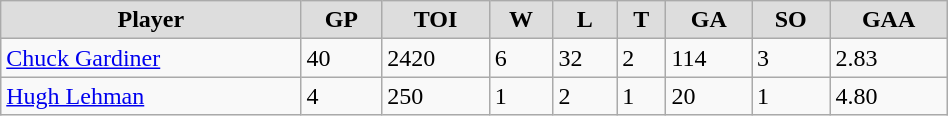<table class="wikitable" width="50%">
<tr align="center"  bgcolor="#dddddd">
<td><strong>Player</strong></td>
<td><strong>GP</strong></td>
<td><strong>TOI</strong></td>
<td><strong>W</strong></td>
<td><strong>L</strong></td>
<td><strong>T</strong></td>
<td><strong>GA</strong></td>
<td><strong>SO</strong></td>
<td><strong>GAA</strong></td>
</tr>
<tr>
<td><a href='#'>Chuck Gardiner</a></td>
<td>40</td>
<td>2420</td>
<td>6</td>
<td>32</td>
<td>2</td>
<td>114</td>
<td>3</td>
<td>2.83</td>
</tr>
<tr>
<td><a href='#'>Hugh Lehman</a></td>
<td>4</td>
<td>250</td>
<td>1</td>
<td>2</td>
<td>1</td>
<td>20</td>
<td>1</td>
<td>4.80</td>
</tr>
</table>
